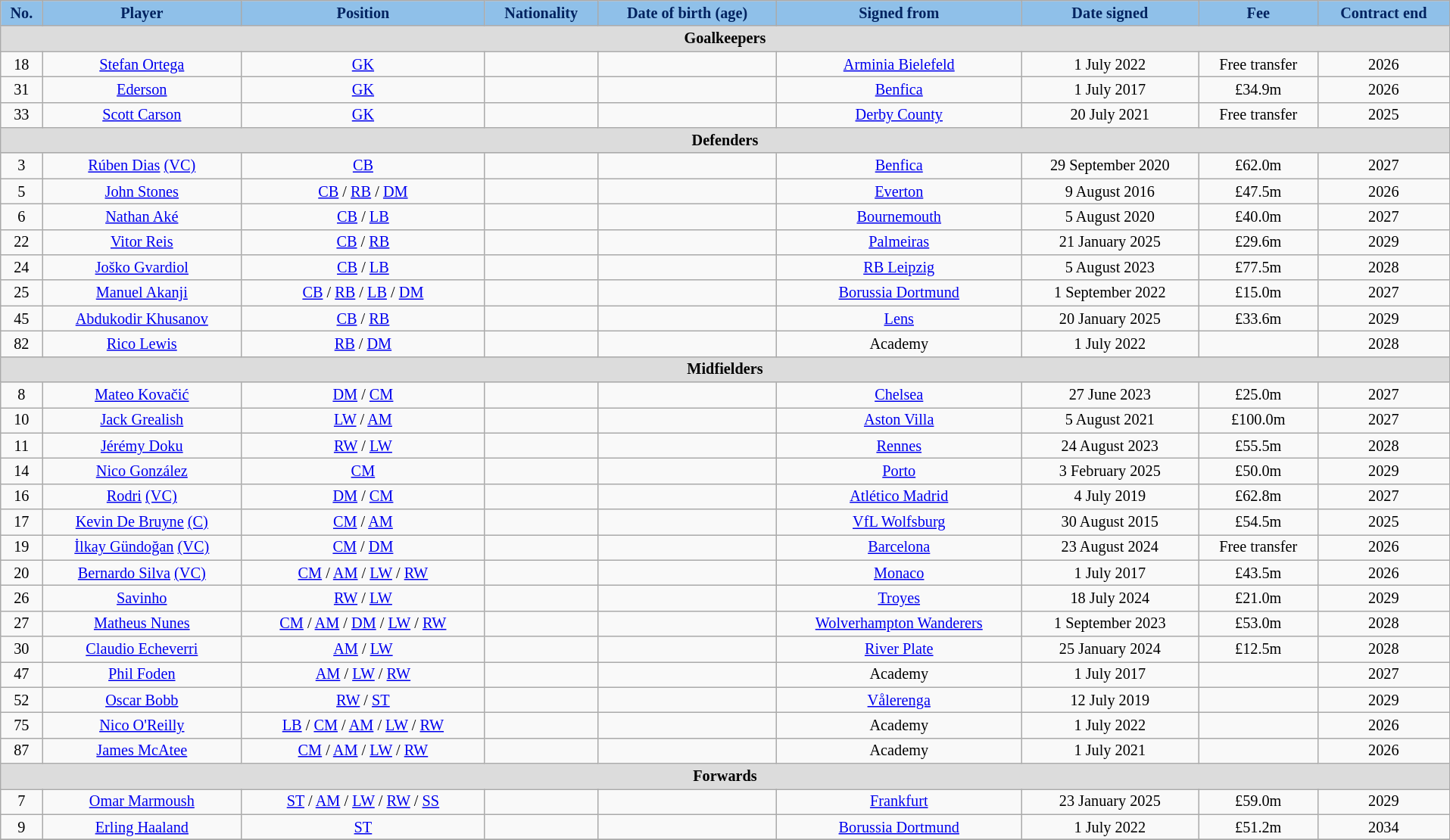<table class="wikitable" style="text-align:center; font-size:84.5%; width:101%;">
<tr>
<th style="background:#8FC0E9;color:#022360; text-align:center;">No.</th>
<th style="background:#8FC0E9;color:#022360; text-align:center;">Player</th>
<th style="background:#8FC0E9;color:#022360; text-align:center;">Position</th>
<th style="background:#8FC0E9;color:#022360; text-align:center;">Nationality</th>
<th style="background:#8FC0E9;color:#022360; text-align:center;">Date of birth (age)</th>
<th style="background:#8FC0E9;color:#022360; text-align:center;">Signed from</th>
<th style="background:#8FC0E9;color:#022360; text-align:center;">Date signed</th>
<th style="background:#8FC0E9;color:#022360; text-align:center;">Fee</th>
<th style="background:#8FC0E9;color:#022360; text-align:center;">Contract end</th>
</tr>
<tr>
<th colspan="11" style="background:#dcdcdc; tepxt-align:center;">Goalkeepers</th>
</tr>
<tr>
<td>18</td>
<td><a href='#'>Stefan Ortega</a></td>
<td><a href='#'>GK</a></td>
<td></td>
<td></td>
<td> <a href='#'>Arminia Bielefeld</a></td>
<td>1 July 2022</td>
<td>Free transfer</td>
<td>2026</td>
</tr>
<tr>
<td>31</td>
<td><a href='#'>Ederson</a></td>
<td><a href='#'>GK</a></td>
<td></td>
<td></td>
<td> <a href='#'>Benfica</a></td>
<td>1 July 2017</td>
<td>£34.9m</td>
<td>2026</td>
</tr>
<tr>
<td>33</td>
<td><a href='#'>Scott Carson</a></td>
<td><a href='#'>GK</a></td>
<td></td>
<td></td>
<td><a href='#'>Derby County</a></td>
<td>20 July 2021</td>
<td>Free transfer</td>
<td>2025</td>
</tr>
<tr>
<th colspan="11" style="background:#dcdcdc; tepxt-align:center;">Defenders</th>
</tr>
<tr>
<td>3</td>
<td><a href='#'>Rúben Dias</a> <a href='#'>(VC)</a></td>
<td><a href='#'>CB</a></td>
<td></td>
<td></td>
<td> <a href='#'>Benfica</a></td>
<td>29 September 2020</td>
<td>£62.0m</td>
<td>2027</td>
</tr>
<tr>
<td>5</td>
<td><a href='#'>John Stones</a></td>
<td><a href='#'>CB</a> / <a href='#'>RB</a> / <a href='#'>DM</a></td>
<td></td>
<td></td>
<td><a href='#'>Everton</a></td>
<td>9 August 2016</td>
<td>£47.5m</td>
<td>2026</td>
</tr>
<tr>
<td>6</td>
<td><a href='#'>Nathan Aké</a></td>
<td><a href='#'>CB</a> / <a href='#'>LB</a></td>
<td></td>
<td></td>
<td><a href='#'>Bournemouth</a></td>
<td>5 August 2020</td>
<td>£40.0m</td>
<td>2027</td>
</tr>
<tr>
<td>22</td>
<td><a href='#'>Vitor Reis</a></td>
<td><a href='#'>CB</a>  / <a href='#'>RB</a></td>
<td></td>
<td></td>
<td> <a href='#'>Palmeiras</a></td>
<td>21 January 2025</td>
<td>£29.6m</td>
<td>2029</td>
</tr>
<tr>
<td>24</td>
<td><a href='#'>Joško Gvardiol</a></td>
<td><a href='#'>CB</a>  / <a href='#'>LB</a></td>
<td></td>
<td></td>
<td> <a href='#'>RB Leipzig</a></td>
<td>5 August 2023</td>
<td>£77.5m</td>
<td>2028</td>
</tr>
<tr>
<td>25</td>
<td><a href='#'>Manuel Akanji</a></td>
<td><a href='#'>CB</a> / <a href='#'>RB</a> / <a href='#'>LB</a> / <a href='#'>DM</a></td>
<td></td>
<td></td>
<td> <a href='#'>Borussia Dortmund</a></td>
<td>1 September 2022</td>
<td>£15.0m</td>
<td>2027</td>
</tr>
<tr>
<td>45</td>
<td><a href='#'>Abdukodir Khusanov</a></td>
<td><a href='#'>CB</a> / <a href='#'>RB</a></td>
<td></td>
<td></td>
<td> <a href='#'>Lens</a></td>
<td>20 January 2025</td>
<td>£33.6m</td>
<td>2029</td>
</tr>
<tr>
<td>82</td>
<td><a href='#'>Rico Lewis</a></td>
<td><a href='#'>RB</a> / <a href='#'>DM</a></td>
<td></td>
<td></td>
<td>Academy</td>
<td>1 July 2022</td>
<td></td>
<td>2028</td>
</tr>
<tr>
<th colspan="11" style="background:#dcdcdc; tepxt-align:center;">Midfielders</th>
</tr>
<tr>
<td>8</td>
<td><a href='#'>Mateo Kovačić</a></td>
<td><a href='#'>DM</a> / <a href='#'>CM</a></td>
<td></td>
<td></td>
<td><a href='#'>Chelsea</a></td>
<td>27 June 2023</td>
<td>£25.0m</td>
<td>2027</td>
</tr>
<tr>
<td>10</td>
<td><a href='#'>Jack Grealish</a></td>
<td><a href='#'>LW</a> / <a href='#'>AM</a></td>
<td></td>
<td></td>
<td><a href='#'>Aston Villa</a></td>
<td>5 August 2021</td>
<td>£100.0m</td>
<td>2027</td>
</tr>
<tr>
<td>11</td>
<td><a href='#'>Jérémy Doku</a></td>
<td><a href='#'>RW</a> / <a href='#'>LW</a></td>
<td></td>
<td></td>
<td> <a href='#'>Rennes</a></td>
<td>24 August 2023</td>
<td>£55.5m</td>
<td>2028</td>
</tr>
<tr>
<td>14</td>
<td><a href='#'>Nico González</a></td>
<td><a href='#'>CM</a></td>
<td></td>
<td></td>
<td> <a href='#'>Porto</a></td>
<td>3 February 2025</td>
<td>£50.0m</td>
<td>2029</td>
</tr>
<tr>
<td>16</td>
<td><a href='#'>Rodri</a> <a href='#'>(VC)</a></td>
<td><a href='#'>DM</a> / <a href='#'>CM</a></td>
<td></td>
<td></td>
<td> <a href='#'>Atlético Madrid</a></td>
<td>4 July 2019</td>
<td>£62.8m</td>
<td>2027</td>
</tr>
<tr>
<td>17</td>
<td><a href='#'>Kevin De Bruyne</a> <a href='#'>(C)</a></td>
<td><a href='#'>CM</a> / <a href='#'>AM</a></td>
<td></td>
<td></td>
<td> <a href='#'>VfL Wolfsburg</a></td>
<td>30 August 2015</td>
<td>£54.5m</td>
<td>2025</td>
</tr>
<tr>
<td>19</td>
<td><a href='#'>İlkay Gündoğan</a> <a href='#'>(VC)</a></td>
<td><a href='#'>CM</a> / <a href='#'>DM</a></td>
<td></td>
<td></td>
<td> <a href='#'>Barcelona</a></td>
<td>23 August 2024</td>
<td>Free transfer</td>
<td>2026</td>
</tr>
<tr>
<td>20</td>
<td><a href='#'>Bernardo Silva</a> <a href='#'>(VC)</a></td>
<td><a href='#'>CM</a> / <a href='#'>AM</a> / <a href='#'>LW</a> / <a href='#'>RW</a></td>
<td></td>
<td></td>
<td> <a href='#'>Monaco</a></td>
<td>1 July 2017</td>
<td>£43.5m</td>
<td>2026</td>
</tr>
<tr>
<td>26</td>
<td><a href='#'>Savinho</a></td>
<td><a href='#'>RW</a> / <a href='#'>LW</a></td>
<td></td>
<td></td>
<td> <a href='#'>Troyes</a></td>
<td>18 July 2024</td>
<td>£21.0m</td>
<td>2029</td>
</tr>
<tr>
<td>27</td>
<td><a href='#'>Matheus Nunes</a></td>
<td><a href='#'>CM</a> / <a href='#'>AM</a> / <a href='#'>DM</a>  / <a href='#'>LW</a> / <a href='#'>RW</a></td>
<td></td>
<td></td>
<td><a href='#'>Wolverhampton Wanderers</a></td>
<td>1 September 2023</td>
<td>£53.0m</td>
<td>2028</td>
</tr>
<tr>
<td>30</td>
<td><a href='#'>Claudio Echeverri</a></td>
<td><a href='#'>AM</a> / <a href='#'>LW</a></td>
<td></td>
<td></td>
<td> <a href='#'>River Plate</a></td>
<td>25 January 2024</td>
<td>£12.5m</td>
<td>2028</td>
</tr>
<tr>
<td>47</td>
<td><a href='#'>Phil Foden</a></td>
<td><a href='#'>AM</a>  / <a href='#'>LW</a> / <a href='#'>RW</a></td>
<td></td>
<td></td>
<td>Academy</td>
<td>1 July 2017</td>
<td></td>
<td>2027</td>
</tr>
<tr>
<td>52</td>
<td><a href='#'>Oscar Bobb</a></td>
<td><a href='#'>RW</a> / <a href='#'>ST</a></td>
<td></td>
<td></td>
<td> <a href='#'>Vålerenga</a></td>
<td>12 July 2019</td>
<td></td>
<td>2029</td>
</tr>
<tr>
<td>75</td>
<td><a href='#'>Nico O'Reilly</a></td>
<td><a href='#'>LB</a> / <a href='#'>CM</a> / <a href='#'>AM</a> / <a href='#'>LW</a> / <a href='#'>RW</a></td>
<td></td>
<td></td>
<td>Academy</td>
<td>1 July 2022</td>
<td></td>
<td>2026</td>
</tr>
<tr>
<td>87</td>
<td><a href='#'>James McAtee</a></td>
<td><a href='#'>CM</a> / <a href='#'>AM</a> / <a href='#'>LW</a> / <a href='#'>RW</a></td>
<td></td>
<td></td>
<td>Academy</td>
<td>1 July 2021</td>
<td></td>
<td>2026</td>
</tr>
<tr>
<th colspan="11" style="background:#dcdcdc; tepxt-align:center;">Forwards</th>
</tr>
<tr>
<td>7</td>
<td><a href='#'>Omar Marmoush</a></td>
<td><a href='#'>ST</a> / <a href='#'>AM</a> / <a href='#'>LW</a> / <a href='#'>RW</a> / <a href='#'>SS</a></td>
<td></td>
<td></td>
<td> <a href='#'>Frankfurt</a></td>
<td>23 January 2025</td>
<td>£59.0m</td>
<td>2029</td>
</tr>
<tr>
<td>9</td>
<td><a href='#'>Erling Haaland</a></td>
<td><a href='#'>ST</a></td>
<td></td>
<td></td>
<td> <a href='#'>Borussia Dortmund</a></td>
<td>1 July 2022</td>
<td>£51.2m</td>
<td>2034</td>
</tr>
<tr>
</tr>
</table>
